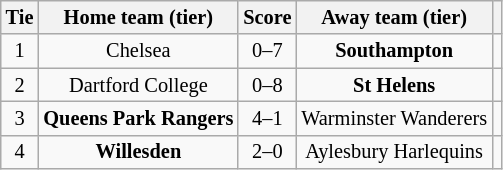<table class="wikitable" style="text-align:center; font-size:85%">
<tr>
<th>Tie</th>
<th>Home team (tier)</th>
<th>Score</th>
<th>Away team (tier)</th>
<th></th>
</tr>
<tr>
<td align="center">1</td>
<td>Chelsea</td>
<td align="center">0–7</td>
<td><strong>Southampton</strong></td>
<td></td>
</tr>
<tr>
<td align="center">2</td>
<td>Dartford College</td>
<td align="center">0–8</td>
<td><strong>St Helens</strong></td>
<td></td>
</tr>
<tr>
<td align="center">3</td>
<td><strong>Queens Park Rangers</strong></td>
<td align="center">4–1</td>
<td>Warminster Wanderers</td>
<td></td>
</tr>
<tr>
<td align="center">4</td>
<td><strong>Willesden</strong></td>
<td align="center">2–0</td>
<td>Aylesbury Harlequins</td>
<td></td>
</tr>
</table>
